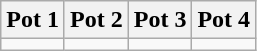<table class="wikitable">
<tr>
<th width=25%>Pot 1</th>
<th width=25%>Pot 2</th>
<th width=25%>Pot 3</th>
<th width=25%>Pot 4</th>
</tr>
<tr>
<td valign=top></td>
<td valign=top></td>
<td valign=top></td>
<td valign=top></td>
</tr>
</table>
